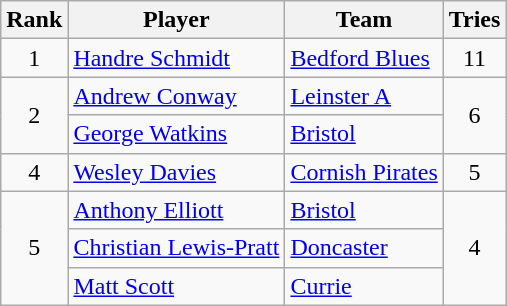<table class="wikitable">
<tr>
<th>Rank</th>
<th>Player</th>
<th>Team</th>
<th>Tries</th>
</tr>
<tr>
<td rowspan=1 align=center>1</td>
<td><a href='#'>Handre Schmidt</a></td>
<td> <a href='#'>Bedford Blues</a></td>
<td rowspan=1 align=center>11</td>
</tr>
<tr>
<td rowspan=2 align=center>2</td>
<td><a href='#'>Andrew Conway</a></td>
<td> <a href='#'>Leinster A</a></td>
<td rowspan=2 align=center>6</td>
</tr>
<tr>
<td><a href='#'>George Watkins</a></td>
<td> <a href='#'>Bristol</a></td>
</tr>
<tr>
<td rowspan=1 align=center>4</td>
<td><a href='#'>Wesley Davies</a></td>
<td> <a href='#'>Cornish Pirates</a></td>
<td rowspan=1 align=center>5</td>
</tr>
<tr>
<td rowspan=3 align=center>5</td>
<td><a href='#'>Anthony Elliott</a></td>
<td> <a href='#'>Bristol</a></td>
<td rowspan=3 align=center>4</td>
</tr>
<tr>
<td><a href='#'>Christian Lewis-Pratt</a></td>
<td> <a href='#'>Doncaster</a></td>
</tr>
<tr>
<td><a href='#'>Matt Scott</a></td>
<td> <a href='#'>Currie</a></td>
</tr>
</table>
